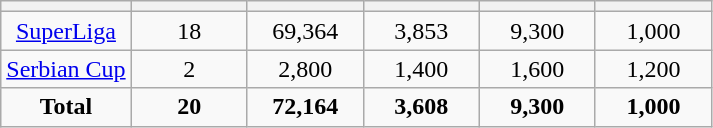<table class="wikitable sortable" style="text-align: center;">
<tr>
<th></th>
<th style="width:70px;"></th>
<th style="width:70px;"></th>
<th style="width:70px;"></th>
<th style="width:70px;"></th>
<th style="width:70px;"></th>
</tr>
<tr>
<td><a href='#'>SuperLiga</a></td>
<td>18</td>
<td>69,364</td>
<td>3,853</td>
<td>9,300</td>
<td>1,000</td>
</tr>
<tr>
<td><a href='#'>Serbian Cup</a></td>
<td>2</td>
<td>2,800</td>
<td>1,400</td>
<td>1,600</td>
<td>1,200</td>
</tr>
<tr>
<td><strong>Total</strong></td>
<td><strong>20</strong></td>
<td><strong>72,164</strong></td>
<td><strong>3,608</strong></td>
<td><strong>9,300</strong></td>
<td><strong>1,000</strong></td>
</tr>
</table>
